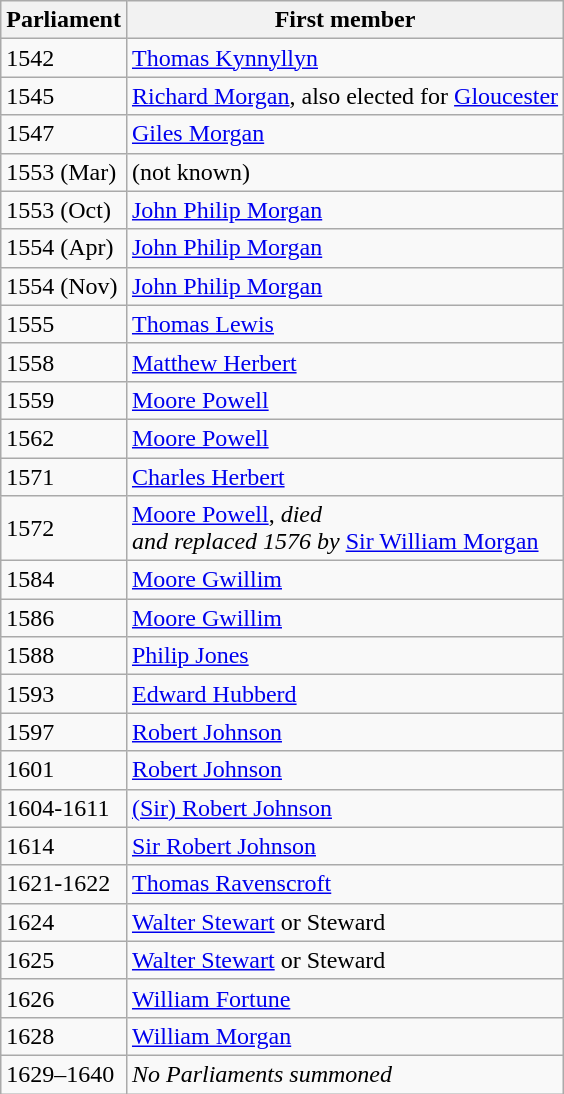<table class="wikitable">
<tr>
<th>Parliament</th>
<th>First member</th>
</tr>
<tr>
<td>1542</td>
<td><a href='#'>Thomas Kynnyllyn</a></td>
</tr>
<tr>
<td>1545</td>
<td><a href='#'>Richard Morgan</a>, also elected for <a href='#'>Gloucester</a></td>
</tr>
<tr>
<td>1547</td>
<td><a href='#'>Giles Morgan</a></td>
</tr>
<tr>
<td>1553 (Mar)</td>
<td>(not known)</td>
</tr>
<tr>
<td>1553 (Oct)</td>
<td><a href='#'>John Philip Morgan</a></td>
</tr>
<tr>
<td>1554 (Apr)</td>
<td><a href='#'>John Philip Morgan</a></td>
</tr>
<tr>
<td>1554 (Nov)</td>
<td><a href='#'>John Philip Morgan</a></td>
</tr>
<tr>
<td>1555</td>
<td><a href='#'>Thomas Lewis</a></td>
</tr>
<tr>
<td>1558</td>
<td><a href='#'>Matthew Herbert</a></td>
</tr>
<tr>
<td>1559</td>
<td><a href='#'>Moore Powell</a></td>
</tr>
<tr>
<td>1562</td>
<td><a href='#'>Moore Powell</a></td>
</tr>
<tr>
<td>1571</td>
<td><a href='#'>Charles Herbert</a></td>
</tr>
<tr>
<td>1572</td>
<td><a href='#'>Moore Powell</a>, <em>died <br> and replaced 1576 by</em> <a href='#'>Sir William Morgan</a></td>
</tr>
<tr>
<td>1584</td>
<td><a href='#'>Moore Gwillim</a></td>
</tr>
<tr>
<td>1586</td>
<td><a href='#'>Moore Gwillim</a></td>
</tr>
<tr>
<td>1588</td>
<td><a href='#'>Philip Jones</a></td>
</tr>
<tr>
<td>1593</td>
<td><a href='#'>Edward Hubberd</a></td>
</tr>
<tr>
<td>1597</td>
<td><a href='#'>Robert Johnson</a></td>
</tr>
<tr>
<td>1601</td>
<td><a href='#'>Robert Johnson</a></td>
</tr>
<tr>
<td>1604-1611</td>
<td><a href='#'>(Sir) Robert Johnson</a></td>
</tr>
<tr>
<td>1614</td>
<td><a href='#'>Sir Robert Johnson</a></td>
</tr>
<tr>
<td>1621-1622</td>
<td><a href='#'>Thomas Ravenscroft</a></td>
</tr>
<tr>
<td>1624</td>
<td><a href='#'>Walter Stewart</a>  or Steward</td>
</tr>
<tr>
<td>1625</td>
<td><a href='#'>Walter Stewart</a>  or Steward</td>
</tr>
<tr>
<td>1626</td>
<td><a href='#'>William Fortune</a></td>
</tr>
<tr>
<td>1628</td>
<td><a href='#'>William Morgan</a></td>
</tr>
<tr>
<td>1629–1640</td>
<td><em>No Parliaments summoned</em></td>
</tr>
</table>
